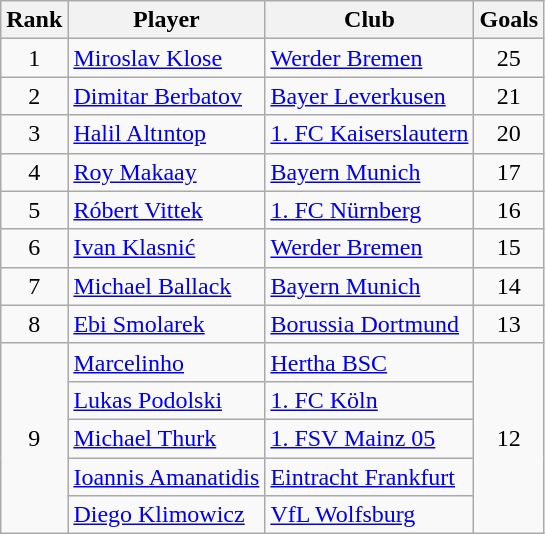<table class="wikitable" style="text-align:center">
<tr>
<th>Rank</th>
<th>Player</th>
<th>Club</th>
<th>Goals</th>
</tr>
<tr>
<td>1</td>
<td align="left"> <a href='#'>Miroslav Klose</a></td>
<td align="left"><a href='#'>Werder Bremen</a></td>
<td>25</td>
</tr>
<tr>
<td>2</td>
<td align="left"> <a href='#'>Dimitar Berbatov</a></td>
<td align="left"><a href='#'>Bayer Leverkusen</a></td>
<td>21</td>
</tr>
<tr>
<td>3</td>
<td align="left"> <a href='#'>Halil Altıntop</a></td>
<td align="left"><a href='#'>1. FC Kaiserslautern</a></td>
<td>20</td>
</tr>
<tr>
<td>4</td>
<td align="left"> <a href='#'>Roy Makaay</a></td>
<td align="left"><a href='#'>Bayern Munich</a></td>
<td>17</td>
</tr>
<tr>
<td>5</td>
<td align="left"> <a href='#'>Róbert Vittek</a></td>
<td align="left"><a href='#'>1. FC Nürnberg</a></td>
<td>16</td>
</tr>
<tr>
<td>6</td>
<td align="left"> <a href='#'>Ivan Klasnić</a></td>
<td align="left"><a href='#'>Werder Bremen</a></td>
<td>15</td>
</tr>
<tr>
<td>7</td>
<td align="left"> <a href='#'>Michael Ballack</a></td>
<td align="left"><a href='#'>Bayern Munich</a></td>
<td>14</td>
</tr>
<tr>
<td>8</td>
<td align="left"> <a href='#'>Ebi Smolarek</a></td>
<td align="left"><a href='#'>Borussia Dortmund</a></td>
<td>13</td>
</tr>
<tr>
<td rowspan="5">9</td>
<td align="left"> <a href='#'>Marcelinho</a></td>
<td align="left"><a href='#'>Hertha BSC</a></td>
<td rowspan="5">12</td>
</tr>
<tr>
<td align="left"> <a href='#'>Lukas Podolski</a></td>
<td align="left"><a href='#'>1. FC Köln</a></td>
</tr>
<tr>
<td align="left"> <a href='#'>Michael Thurk</a></td>
<td align="left"><a href='#'>1. FSV Mainz 05</a></td>
</tr>
<tr>
<td align="left"> <a href='#'>Ioannis Amanatidis</a></td>
<td align="left"><a href='#'>Eintracht Frankfurt</a></td>
</tr>
<tr>
<td align="left"> <a href='#'>Diego Klimowicz</a></td>
<td align="left"><a href='#'>VfL Wolfsburg</a></td>
</tr>
</table>
